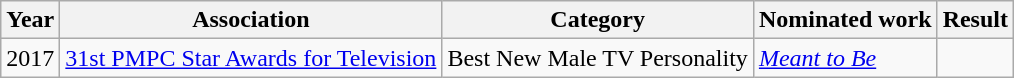<table class="wikitable">
<tr>
<th>Year</th>
<th>Association</th>
<th>Category</th>
<th>Nominated work</th>
<th>Result</th>
</tr>
<tr>
<td>2017</td>
<td><a href='#'>31st PMPC Star Awards for Television</a></td>
<td>Best New Male TV Personality</td>
<td><em><a href='#'>Meant to Be</a></em></td>
<td></td>
</tr>
</table>
